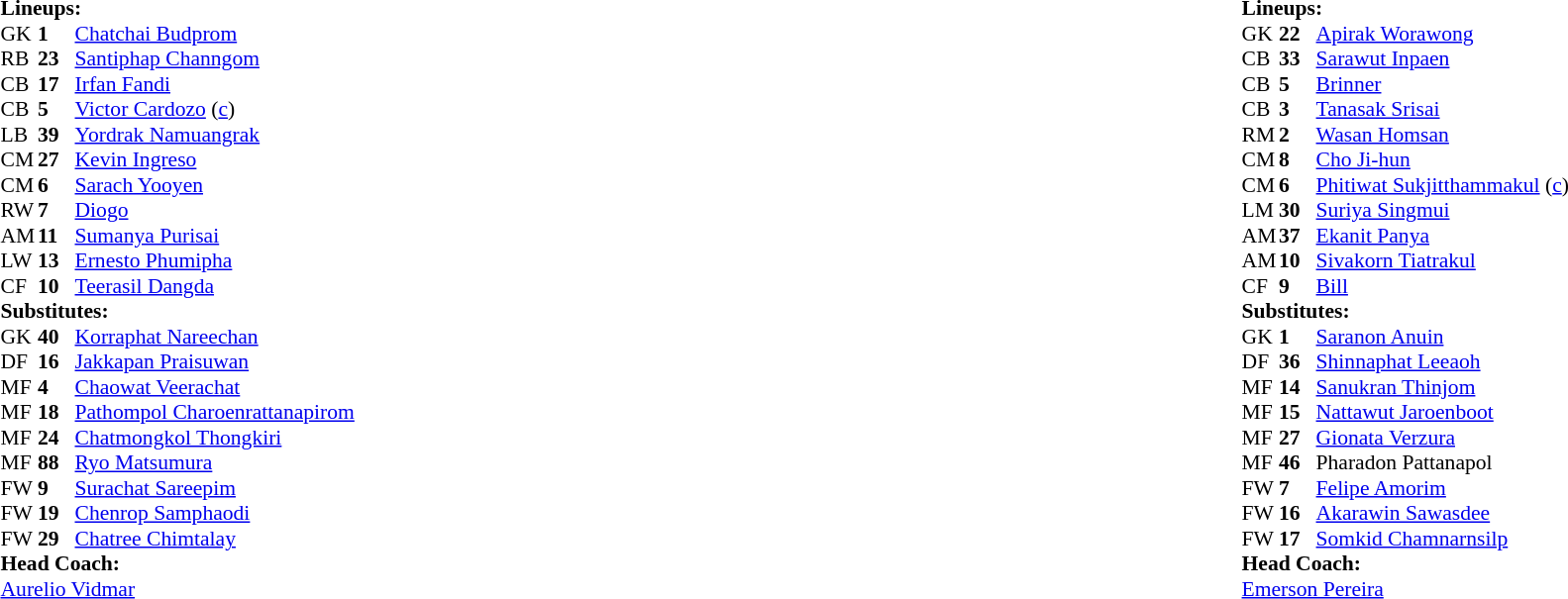<table style="width:100%">
<tr>
<td style="vertical-align:top; width:50%"><br><table style="font-size: 90%" cellspacing="0" cellpadding="0">
<tr>
<td colspan="4"><strong>Lineups:</strong></td>
</tr>
<tr>
<th width=25></th>
<th width=25></th>
</tr>
<tr>
<td>GK</td>
<td><strong>1</strong></td>
<td> <a href='#'>Chatchai Budprom</a></td>
</tr>
<tr>
<td>RB</td>
<td><strong>23</strong></td>
<td> <a href='#'>Santiphap Channgom</a></td>
<td></td>
<td></td>
</tr>
<tr>
<td>CB</td>
<td><strong>17</strong></td>
<td> <a href='#'>Irfan Fandi</a></td>
<td></td>
</tr>
<tr>
<td>CB</td>
<td><strong>5</strong></td>
<td> <a href='#'>Victor Cardozo</a> (<a href='#'>c</a>)</td>
</tr>
<tr>
<td>LB</td>
<td><strong>39</strong></td>
<td> <a href='#'>Yordrak Namuangrak</a></td>
</tr>
<tr>
<td>CM</td>
<td><strong>27</strong></td>
<td> <a href='#'>Kevin Ingreso</a></td>
<td></td>
<td></td>
</tr>
<tr>
<td>CM</td>
<td><strong>6</strong></td>
<td> <a href='#'>Sarach Yooyen</a></td>
</tr>
<tr>
<td>RW</td>
<td><strong>7</strong></td>
<td> <a href='#'>Diogo</a></td>
<td></td>
</tr>
<tr>
<td>AM</td>
<td><strong>11</strong></td>
<td> <a href='#'>Sumanya Purisai</a></td>
<td></td>
<td></td>
</tr>
<tr>
<td>LW</td>
<td><strong>13</strong></td>
<td> <a href='#'>Ernesto Phumipha</a></td>
<td></td>
<td></td>
</tr>
<tr>
<td>CF</td>
<td><strong>10</strong></td>
<td> <a href='#'>Teerasil Dangda</a></td>
<td></td>
<td></td>
</tr>
<tr>
<td colspan=3><strong>Substitutes:</strong></td>
</tr>
<tr>
<td>GK</td>
<td><strong>40</strong></td>
<td> <a href='#'>Korraphat Nareechan</a></td>
</tr>
<tr>
<td>DF</td>
<td><strong>16</strong></td>
<td> <a href='#'>Jakkapan Praisuwan</a></td>
</tr>
<tr>
<td>MF</td>
<td><strong>4</strong></td>
<td> <a href='#'>Chaowat Veerachat</a></td>
<td></td>
<td></td>
</tr>
<tr>
<td>MF</td>
<td><strong>18</strong></td>
<td> <a href='#'>Pathompol Charoenrattanapirom</a></td>
<td></td>
<td></td>
</tr>
<tr>
<td>MF</td>
<td><strong>24</strong></td>
<td> <a href='#'>Chatmongkol Thongkiri</a></td>
</tr>
<tr>
<td>MF</td>
<td><strong>88</strong></td>
<td> <a href='#'>Ryo Matsumura</a></td>
<td></td>
<td></td>
</tr>
<tr>
<td>FW</td>
<td><strong>9</strong></td>
<td> <a href='#'>Surachat Sareepim</a></td>
<td></td>
<td></td>
</tr>
<tr>
<td>FW</td>
<td><strong>19</strong></td>
<td> <a href='#'>Chenrop Samphaodi</a></td>
</tr>
<tr>
<td>FW</td>
<td><strong>29</strong></td>
<td> <a href='#'>Chatree Chimtalay</a></td>
<td></td>
<td></td>
</tr>
<tr>
<td colspan=3><strong>Head Coach:</strong></td>
</tr>
<tr>
<td colspan=4> <a href='#'>Aurelio Vidmar</a></td>
</tr>
</table>
</td>
<td style="vertical-align:top"></td>
<td style="vertical-align:top; width:50%"><br><table cellspacing="0" cellpadding="0" style="font-size:90%; margin:auto">
<tr>
<td colspan="4"><strong>Lineups:</strong></td>
</tr>
<tr>
<th width=25></th>
<th width=25></th>
</tr>
<tr>
<td>GK</td>
<td><strong>22</strong></td>
<td> <a href='#'>Apirak Worawong</a></td>
</tr>
<tr>
<td>CB</td>
<td><strong>33</strong></td>
<td> <a href='#'>Sarawut Inpaen</a></td>
</tr>
<tr>
<td>CB</td>
<td><strong>5</strong></td>
<td> <a href='#'>Brinner</a></td>
<td></td>
</tr>
<tr>
<td>CB</td>
<td><strong>3</strong></td>
<td> <a href='#'>Tanasak Srisai</a></td>
<td></td>
<td></td>
</tr>
<tr>
<td>RM</td>
<td><strong>2</strong></td>
<td> <a href='#'>Wasan Homsan</a></td>
</tr>
<tr>
<td>CM</td>
<td><strong>8</strong></td>
<td> <a href='#'>Cho Ji-hun</a></td>
<td></td>
<td></td>
</tr>
<tr>
<td>CM</td>
<td><strong>6</strong></td>
<td> <a href='#'>Phitiwat Sukjitthammakul</a> (<a href='#'>c</a>)</td>
</tr>
<tr>
<td>LM</td>
<td><strong>30</strong></td>
<td> <a href='#'>Suriya Singmui</a></td>
<td></td>
<td></td>
</tr>
<tr>
<td>AM</td>
<td><strong>37</strong></td>
<td> <a href='#'>Ekanit Panya</a></td>
<td></td>
<td></td>
</tr>
<tr>
<td>AM</td>
<td><strong>10</strong></td>
<td> <a href='#'>Sivakorn Tiatrakul</a></td>
<td></td>
<td></td>
</tr>
<tr>
<td>CF</td>
<td><strong>9</strong></td>
<td> <a href='#'>Bill</a></td>
<td></td>
</tr>
<tr>
<td colspan=3><strong>Substitutes:</strong></td>
</tr>
<tr>
<td>GK</td>
<td><strong>1</strong></td>
<td> <a href='#'>Saranon Anuin</a></td>
</tr>
<tr>
<td>DF</td>
<td><strong>36</strong></td>
<td> <a href='#'>Shinnaphat Leeaoh</a></td>
<td></td>
<td></td>
</tr>
<tr>
<td>MF</td>
<td><strong>14</strong></td>
<td> <a href='#'>Sanukran Thinjom</a></td>
<td></td>
<td></td>
</tr>
<tr>
<td>MF</td>
<td><strong>15</strong></td>
<td> <a href='#'>Nattawut Jaroenboot</a></td>
</tr>
<tr>
<td>MF</td>
<td><strong>27</strong></td>
<td> <a href='#'>Gionata Verzura</a></td>
<td></td>
<td></td>
</tr>
<tr>
<td>MF</td>
<td><strong>46</strong></td>
<td> Pharadon Pattanapol</td>
</tr>
<tr>
<td>FW</td>
<td><strong>7</strong></td>
<td> <a href='#'>Felipe Amorim</a></td>
</tr>
<tr>
<td>FW</td>
<td><strong>16</strong></td>
<td> <a href='#'>Akarawin Sawasdee</a></td>
<td></td>
<td></td>
</tr>
<tr>
<td>FW</td>
<td><strong>17</strong></td>
<td> <a href='#'>Somkid Chamnarnsilp</a></td>
<td></td>
<td></td>
</tr>
<tr>
<td colspan=3><strong>Head Coach:</strong></td>
</tr>
<tr>
<td colspan=4> <a href='#'>Emerson Pereira</a></td>
</tr>
</table>
</td>
</tr>
</table>
